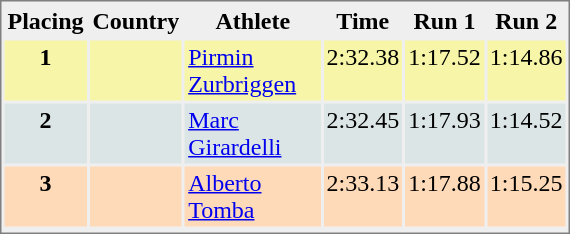<table style="border-style:solid;border-width:1px;border-color:#808080;background-color:#EFEFEF" cellspacing="2" cellpadding="2" width="380px">
<tr bgcolor="#EFEFEF">
<th>Placing</th>
<th>Country</th>
<th>Athlete</th>
<th>Time</th>
<th>Run 1</th>
<th>Run 2</th>
</tr>
<tr align="center" valign="top" bgcolor="#F7F6A8">
<th>1</th>
<td align="left"> </td>
<td align="left"><a href='#'>Pirmin Zurbriggen</a></td>
<td align="left">2:32.38</td>
<td>1:17.52</td>
<td>1:14.86</td>
</tr>
<tr align="center" valign="top" bgcolor="#DCE5E5">
<th>2</th>
<td align="left"></td>
<td align="left"><a href='#'>Marc Girardelli</a></td>
<td align="left">2:32.45</td>
<td>1:17.93</td>
<td>1:14.52</td>
</tr>
<tr align="center" valign="top" bgcolor="#FFDAB9">
<th>3</th>
<td align="left"></td>
<td align="left"><a href='#'>Alberto Tomba</a></td>
<td align="left">2:33.13</td>
<td>1:17.88</td>
<td>1:15.25</td>
</tr>
<tr align="center" valign="top" bgcolor="#FFFFFF">
</tr>
</table>
